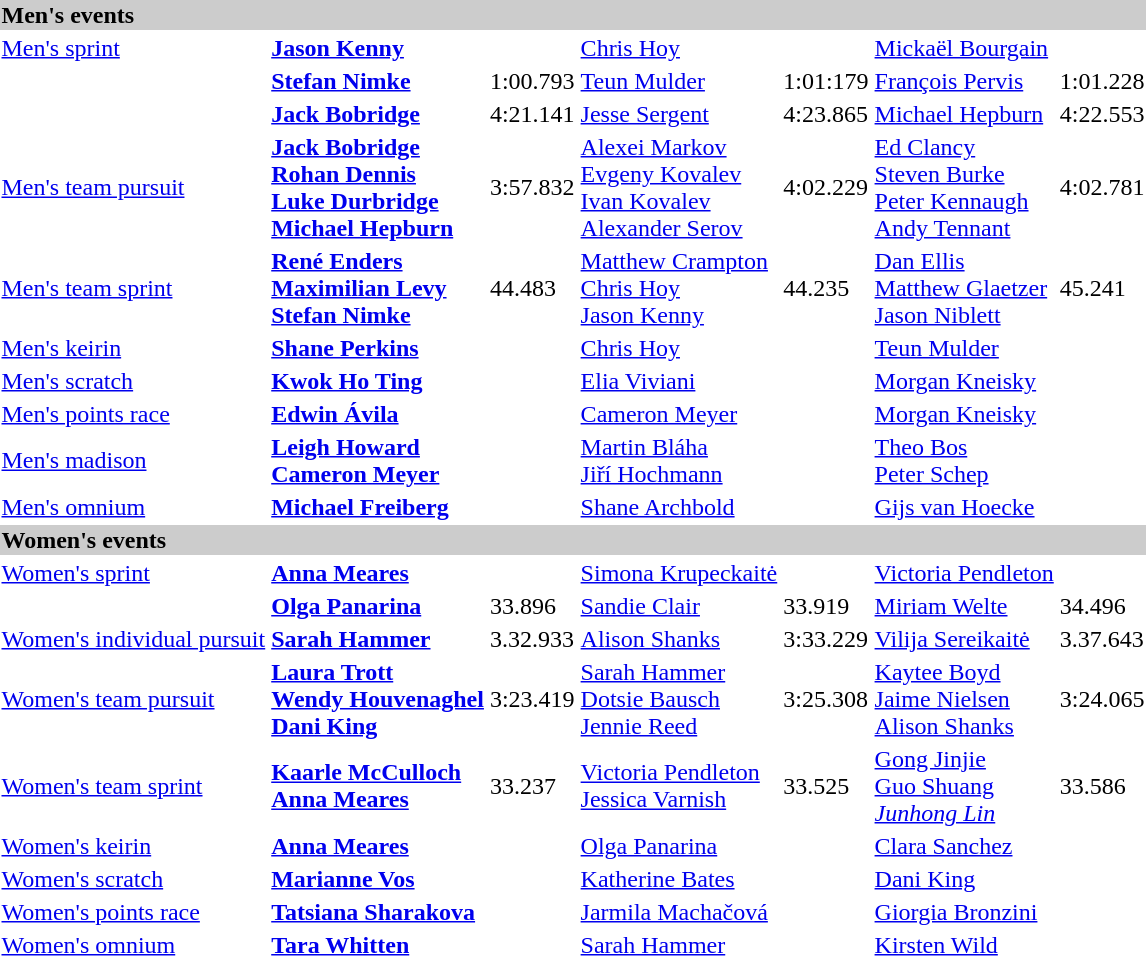<table>
<tr bgcolor="#cccccc">
<td colspan=7><strong>Men's events</strong></td>
</tr>
<tr>
<td><a href='#'>Men's sprint</a> <br></td>
<td><strong><a href='#'>Jason Kenny</a></strong><br></td>
<td></td>
<td><a href='#'>Chris Hoy</a><br></td>
<td></td>
<td><a href='#'>Mickaël Bourgain</a><br></td>
<td></td>
</tr>
<tr>
<td><br></td>
<td><strong><a href='#'>Stefan Nimke</a></strong><br></td>
<td>1:00.793</td>
<td><a href='#'>Teun Mulder</a><br></td>
<td>1:01:179</td>
<td><a href='#'>François Pervis</a><br></td>
<td>1:01.228</td>
</tr>
<tr>
<td><br></td>
<td><strong><a href='#'>Jack Bobridge</a></strong><br></td>
<td>4:21.141</td>
<td><a href='#'>Jesse Sergent</a><br></td>
<td>4:23.865</td>
<td><a href='#'>Michael Hepburn</a><br></td>
<td>4:22.553</td>
</tr>
<tr>
<td><a href='#'>Men's team pursuit</a><br></td>
<td><strong><a href='#'>Jack Bobridge</a><br><a href='#'>Rohan Dennis</a><br> <a href='#'>Luke Durbridge</a><br> <a href='#'>Michael Hepburn</a></strong><br></td>
<td>3:57.832</td>
<td><a href='#'>Alexei Markov</a><br><a href='#'>Evgeny Kovalev</a><br> <a href='#'>Ivan Kovalev</a><br> <a href='#'>Alexander Serov</a><br></td>
<td>4:02.229</td>
<td><a href='#'>Ed Clancy</a><br><a href='#'>Steven Burke</a><br> <a href='#'>Peter Kennaugh</a><br> <a href='#'>Andy Tennant</a><br></td>
<td>4:02.781</td>
</tr>
<tr>
<td><a href='#'>Men's team sprint</a><br></td>
<td><strong><a href='#'>René Enders</a><br><a href='#'>Maximilian Levy</a><br> <a href='#'>Stefan Nimke</a><br></strong></td>
<td>44.483</td>
<td><a href='#'>Matthew Crampton</a><br><a href='#'>Chris Hoy</a><br> <a href='#'>Jason Kenny</a><br></td>
<td>44.235</td>
<td><a href='#'>Dan Ellis</a><br><a href='#'>Matthew Glaetzer</a><br> <a href='#'>Jason Niblett</a><br></td>
<td>45.241</td>
</tr>
<tr>
<td><a href='#'>Men's keirin</a><br></td>
<td><strong><a href='#'>Shane Perkins</a></strong><br></td>
<td></td>
<td><a href='#'>Chris Hoy</a><br></td>
<td></td>
<td><a href='#'>Teun Mulder</a><br></td>
<td></td>
</tr>
<tr>
<td><a href='#'>Men's scratch</a><br></td>
<td><strong><a href='#'>Kwok Ho Ting</a></strong><br></td>
<td></td>
<td><a href='#'>Elia Viviani</a><br></td>
<td></td>
<td><a href='#'>Morgan Kneisky</a><br></td>
<td></td>
</tr>
<tr>
<td><a href='#'>Men's points race</a><br></td>
<td><strong><a href='#'>Edwin Ávila</a></strong><br></td>
<td></td>
<td><a href='#'>Cameron Meyer</a><br></td>
<td></td>
<td><a href='#'>Morgan Kneisky</a><br></td>
<td></td>
</tr>
<tr>
<td><a href='#'>Men's madison</a><br></td>
<td><strong><a href='#'>Leigh Howard</a><br><a href='#'>Cameron Meyer</a></strong><br></td>
<td></td>
<td><a href='#'>Martin Bláha</a><br><a href='#'>Jiří Hochmann</a><br></td>
<td></td>
<td><a href='#'>Theo Bos</a><br><a href='#'>Peter Schep</a><br></td>
<td></td>
</tr>
<tr>
<td><a href='#'>Men's omnium</a><br></td>
<td><strong><a href='#'>Michael Freiberg</a></strong><br></td>
<td></td>
<td><a href='#'>Shane Archbold</a><br></td>
<td></td>
<td><a href='#'>Gijs van Hoecke</a><br></td>
<td></td>
</tr>
<tr style="background:#ccc;">
<td colspan=7><strong>Women's events</strong></td>
</tr>
<tr>
<td><a href='#'>Women's sprint</a> <br></td>
<td><strong><a href='#'>Anna Meares</a></strong><br></td>
<td></td>
<td><a href='#'>Simona Krupeckaitė</a><br></td>
<td></td>
<td><a href='#'>Victoria Pendleton</a><br></td>
<td></td>
</tr>
<tr>
<td><br></td>
<td><strong><a href='#'>Olga Panarina</a></strong><br></td>
<td>33.896</td>
<td><a href='#'>Sandie Clair</a><br></td>
<td>33.919</td>
<td><a href='#'>Miriam Welte</a><br></td>
<td>34.496</td>
</tr>
<tr>
<td><a href='#'>Women's individual pursuit</a><br></td>
<td><strong><a href='#'>Sarah Hammer</a></strong><br></td>
<td>3.32.933</td>
<td><a href='#'>Alison Shanks</a><br></td>
<td>3:33.229</td>
<td><a href='#'>Vilija Sereikaitė</a><br></td>
<td>3.37.643</td>
</tr>
<tr>
<td><a href='#'>Women's team pursuit</a><br></td>
<td><strong><a href='#'>Laura Trott</a><br><a href='#'>Wendy Houvenaghel</a><br> <a href='#'>Dani King</a></strong><br></td>
<td>3:23.419</td>
<td><a href='#'>Sarah Hammer</a><br><a href='#'>Dotsie Bausch</a><br> <a href='#'>Jennie Reed</a><br></td>
<td>3:25.308</td>
<td><a href='#'>Kaytee Boyd</a><br><a href='#'>Jaime Nielsen</a><br> <a href='#'>Alison Shanks</a><br></td>
<td>3:24.065</td>
</tr>
<tr>
<td><a href='#'>Women's team sprint</a><br></td>
<td><strong><a href='#'>Kaarle McCulloch</a><br><a href='#'>Anna Meares</a></strong><br></td>
<td>33.237</td>
<td><a href='#'>Victoria Pendleton</a><br><a href='#'>Jessica Varnish</a><br></td>
<td>33.525</td>
<td><a href='#'>Gong Jinjie</a><br><a href='#'>Guo Shuang</a><br> <em><a href='#'>Junhong Lin</a></em><br></td>
<td>33.586</td>
</tr>
<tr>
<td><a href='#'>Women's keirin</a><br></td>
<td><strong><a href='#'>Anna Meares</a></strong><br></td>
<td></td>
<td><a href='#'>Olga Panarina</a><br></td>
<td></td>
<td><a href='#'>Clara Sanchez</a><br></td>
<td></td>
</tr>
<tr>
<td><a href='#'>Women's scratch</a><br></td>
<td><strong><a href='#'>Marianne Vos</a></strong><br></td>
<td></td>
<td><a href='#'>Katherine Bates</a><br></td>
<td></td>
<td><a href='#'>Dani King</a><br></td>
<td></td>
</tr>
<tr>
<td><a href='#'>Women's points race</a><br></td>
<td><strong><a href='#'>Tatsiana Sharakova</a></strong><br></td>
<td></td>
<td><a href='#'>Jarmila Machačová</a><br></td>
<td></td>
<td><a href='#'>Giorgia Bronzini</a><br></td>
<td></td>
</tr>
<tr>
<td><a href='#'>Women's omnium</a><br></td>
<td><strong><a href='#'>Tara Whitten</a></strong><br></td>
<td></td>
<td><a href='#'>Sarah Hammer</a><br></td>
<td></td>
<td><a href='#'>Kirsten Wild</a><br></td>
<td></td>
</tr>
</table>
